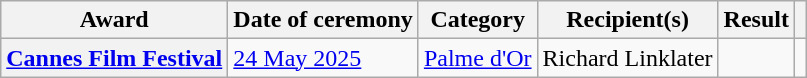<table class="wikitable sortable plainrowheaders">
<tr>
<th scope="col">Award</th>
<th scope="col">Date of ceremony</th>
<th scope="col">Category</th>
<th scope="col">Recipient(s)</th>
<th scope="col">Result</th>
<th scope="col" class="unsortable"></th>
</tr>
<tr>
<th scope="row"><a href='#'>Cannes Film Festival</a></th>
<td><a href='#'>24 May 2025</a></td>
<td><a href='#'>Palme d'Or</a></td>
<td>Richard Linklater</td>
<td></td>
<td align="center"></td>
</tr>
</table>
